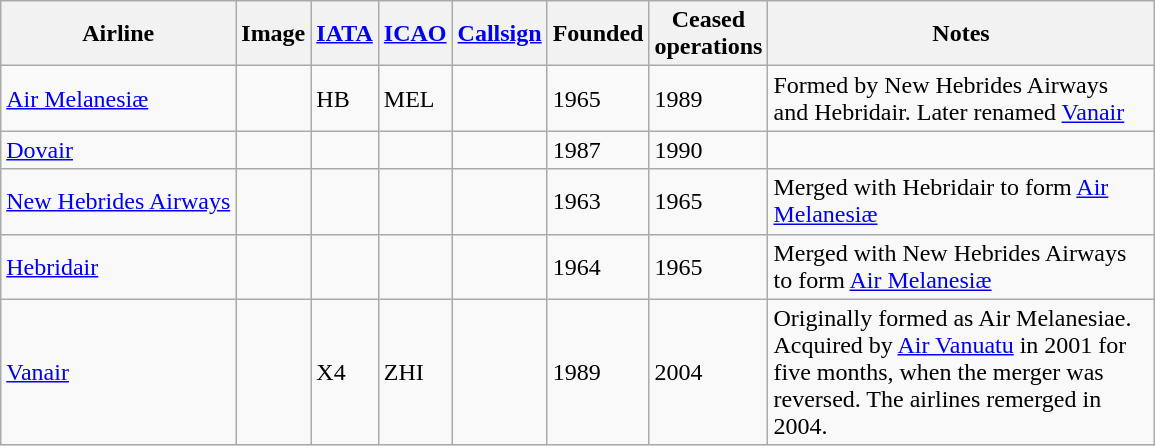<table class="wikitable sortable">
<tr valign="middle">
<th>Airline</th>
<th>Image</th>
<th><a href='#'>IATA</a></th>
<th><a href='#'>ICAO</a></th>
<th><a href='#'>Callsign</a></th>
<th>Founded</th>
<th>Ceased<br>operations</th>
<th style="width:250px;">Notes</th>
</tr>
<tr>
<td><a href='#'>Air Melanesiæ</a></td>
<td></td>
<td>HB</td>
<td>MEL</td>
<td></td>
<td>1965</td>
<td>1989</td>
<td>Formed by New Hebrides Airways and Hebridair. Later renamed <a href='#'>Vanair</a></td>
</tr>
<tr>
<td><a href='#'>Dovair</a></td>
<td></td>
<td></td>
<td></td>
<td></td>
<td>1987</td>
<td>1990</td>
<td></td>
</tr>
<tr>
<td><a href='#'>New Hebrides Airways</a></td>
<td></td>
<td></td>
<td></td>
<td></td>
<td>1963</td>
<td>1965</td>
<td>Merged with Hebridair to form <a href='#'>Air Melanesiæ</a></td>
</tr>
<tr>
<td><a href='#'>Hebridair</a></td>
<td></td>
<td></td>
<td></td>
<td></td>
<td>1964</td>
<td>1965</td>
<td>Merged with New Hebrides Airways to form <a href='#'>Air Melanesiæ</a></td>
</tr>
<tr>
<td><a href='#'>Vanair</a></td>
<td></td>
<td>X4</td>
<td>ZHI</td>
<td></td>
<td>1989</td>
<td>2004</td>
<td>Originally formed as Air Melanesiae. Acquired by <a href='#'>Air Vanuatu</a> in 2001 for five months, when the merger was reversed. The airlines remerged in 2004.</td>
</tr>
</table>
